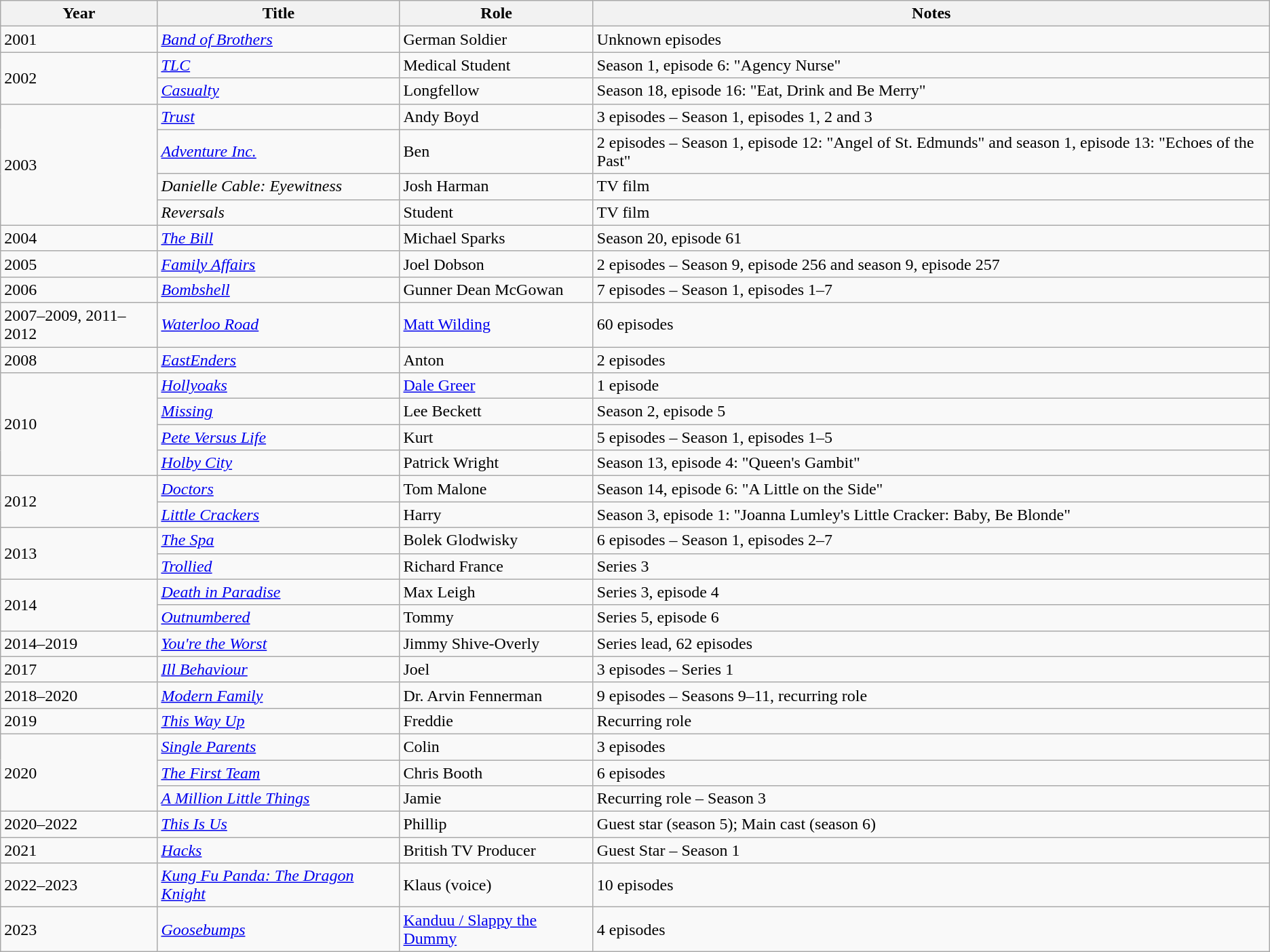<table class="wikitable sortable">
<tr>
<th>Year</th>
<th>Title</th>
<th>Role</th>
<th class="unsortable">Notes</th>
</tr>
<tr>
<td>2001</td>
<td><em><a href='#'>Band of Brothers</a></em></td>
<td>German Soldier</td>
<td>Unknown episodes</td>
</tr>
<tr>
<td rowspan="2">2002</td>
<td><em><a href='#'>TLC</a></em></td>
<td>Medical Student</td>
<td>Season 1, episode 6: "Agency Nurse"</td>
</tr>
<tr>
<td><em><a href='#'>Casualty</a></em></td>
<td>Longfellow</td>
<td>Season 18, episode 16: "Eat, Drink and Be Merry"</td>
</tr>
<tr>
<td rowspan="4">2003</td>
<td><em><a href='#'>Trust</a></em></td>
<td>Andy Boyd</td>
<td>3 episodes – Season 1, episodes 1, 2 and 3</td>
</tr>
<tr>
<td><em><a href='#'>Adventure Inc.</a></em></td>
<td>Ben</td>
<td>2 episodes – Season 1, episode 12: "Angel of St. Edmunds" and season 1, episode 13: "Echoes of the Past"</td>
</tr>
<tr>
<td><em>Danielle Cable: Eyewitness</em></td>
<td>Josh Harman</td>
<td>TV film</td>
</tr>
<tr>
<td><em>Reversals</em></td>
<td>Student</td>
<td>TV film</td>
</tr>
<tr>
<td>2004</td>
<td><em><a href='#'>The Bill</a></em></td>
<td>Michael Sparks</td>
<td>Season 20, episode 61</td>
</tr>
<tr>
<td>2005</td>
<td><em><a href='#'>Family Affairs</a></em></td>
<td>Joel Dobson</td>
<td>2 episodes – Season 9, episode 256 and season 9, episode 257</td>
</tr>
<tr>
<td>2006</td>
<td><em><a href='#'>Bombshell</a></em></td>
<td>Gunner Dean McGowan</td>
<td>7 episodes – Season 1, episodes 1–7</td>
</tr>
<tr>
<td>2007–2009, 2011–2012</td>
<td><em><a href='#'>Waterloo Road</a></em></td>
<td><a href='#'>Matt Wilding</a></td>
<td>60 episodes</td>
</tr>
<tr>
<td>2008</td>
<td><em><a href='#'>EastEnders</a></em></td>
<td>Anton</td>
<td>2 episodes</td>
</tr>
<tr>
<td rowspan="4">2010</td>
<td><em><a href='#'>Hollyoaks</a></em></td>
<td><a href='#'>Dale Greer</a></td>
<td>1 episode</td>
</tr>
<tr>
<td><em><a href='#'>Missing</a></em></td>
<td>Lee Beckett</td>
<td>Season 2, episode 5</td>
</tr>
<tr>
<td><em><a href='#'>Pete Versus Life</a></em></td>
<td>Kurt</td>
<td>5 episodes – Season 1, episodes 1–5</td>
</tr>
<tr>
<td><em><a href='#'>Holby City</a></em></td>
<td>Patrick Wright</td>
<td>Season 13, episode 4: "Queen's Gambit"</td>
</tr>
<tr>
<td rowspan="2">2012</td>
<td><em><a href='#'>Doctors</a></em></td>
<td>Tom Malone</td>
<td>Season 14, episode 6: "A Little on the Side"</td>
</tr>
<tr>
<td><em><a href='#'>Little Crackers</a></em></td>
<td>Harry</td>
<td>Season 3, episode 1: "Joanna Lumley's Little Cracker: Baby, Be Blonde"</td>
</tr>
<tr>
<td rowspan="2">2013</td>
<td><em><a href='#'>The Spa</a></em></td>
<td>Bolek Glodwisky</td>
<td>6 episodes – Season 1, episodes 2–7</td>
</tr>
<tr>
<td><em><a href='#'>Trollied</a></em></td>
<td>Richard France</td>
<td>Series 3</td>
</tr>
<tr>
<td rowspan="2">2014</td>
<td><em><a href='#'>Death in Paradise</a></em></td>
<td>Max Leigh</td>
<td>Series 3, episode 4</td>
</tr>
<tr>
<td><em><a href='#'>Outnumbered</a></em></td>
<td>Tommy</td>
<td>Series 5, episode 6</td>
</tr>
<tr>
<td>2014–2019</td>
<td><em><a href='#'>You're the Worst</a></em></td>
<td>Jimmy Shive-Overly</td>
<td>Series lead, 62 episodes</td>
</tr>
<tr>
<td>2017</td>
<td><em><a href='#'>Ill Behaviour</a></em></td>
<td>Joel</td>
<td>3 episodes – Series 1</td>
</tr>
<tr>
<td>2018–2020</td>
<td><em><a href='#'>Modern Family</a></em></td>
<td>Dr. Arvin Fennerman</td>
<td>9 episodes – Seasons 9–11, recurring role</td>
</tr>
<tr>
<td>2019</td>
<td><em><a href='#'>This Way Up</a></em></td>
<td>Freddie</td>
<td>Recurring role</td>
</tr>
<tr>
<td rowspan="3">2020</td>
<td><em><a href='#'>Single Parents</a></em></td>
<td>Colin</td>
<td>3 episodes</td>
</tr>
<tr>
<td><em><a href='#'>The First Team</a></em></td>
<td>Chris Booth</td>
<td>6 episodes</td>
</tr>
<tr>
<td><em><a href='#'>A Million Little Things</a></em></td>
<td>Jamie</td>
<td>Recurring role – Season 3</td>
</tr>
<tr>
<td>2020–2022</td>
<td><em><a href='#'>This Is Us</a></em></td>
<td>Phillip</td>
<td>Guest star (season 5); Main cast (season 6)</td>
</tr>
<tr>
<td>2021</td>
<td><a href='#'><em>Hacks</em></a></td>
<td>British TV Producer</td>
<td>Guest Star – Season 1</td>
</tr>
<tr>
<td>2022–2023</td>
<td><em><a href='#'>Kung Fu Panda: The Dragon Knight</a></em></td>
<td>Klaus (voice)</td>
<td>10 episodes</td>
</tr>
<tr>
<td>2023</td>
<td><em><a href='#'>Goosebumps</a></em></td>
<td><a href='#'>Kanduu / Slappy the Dummy</a></td>
<td>4 episodes</td>
</tr>
</table>
